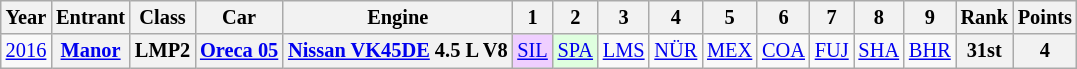<table class="wikitable" style="text-align:center; font-size:85%">
<tr>
<th>Year</th>
<th>Entrant</th>
<th>Class</th>
<th>Car</th>
<th>Engine</th>
<th>1</th>
<th>2</th>
<th>3</th>
<th>4</th>
<th>5</th>
<th>6</th>
<th>7</th>
<th>8</th>
<th>9</th>
<th>Rank</th>
<th>Points</th>
</tr>
<tr>
<td><a href='#'>2016</a></td>
<th><a href='#'>Manor</a></th>
<th>LMP2</th>
<th nowrap><a href='#'>Oreca 05</a></th>
<th nowrap><a href='#'>Nissan VK45DE</a> 4.5 L V8</th>
<td style="background:#EFCFFF;"><a href='#'>SIL</a><br></td>
<td style="background:#DFFFDF;"><a href='#'>SPA</a><br></td>
<td><a href='#'>LMS</a></td>
<td><a href='#'>NÜR</a></td>
<td><a href='#'>MEX</a></td>
<td><a href='#'>COA</a></td>
<td><a href='#'>FUJ</a></td>
<td><a href='#'>SHA</a></td>
<td><a href='#'>BHR</a></td>
<th>31st</th>
<th>4</th>
</tr>
</table>
